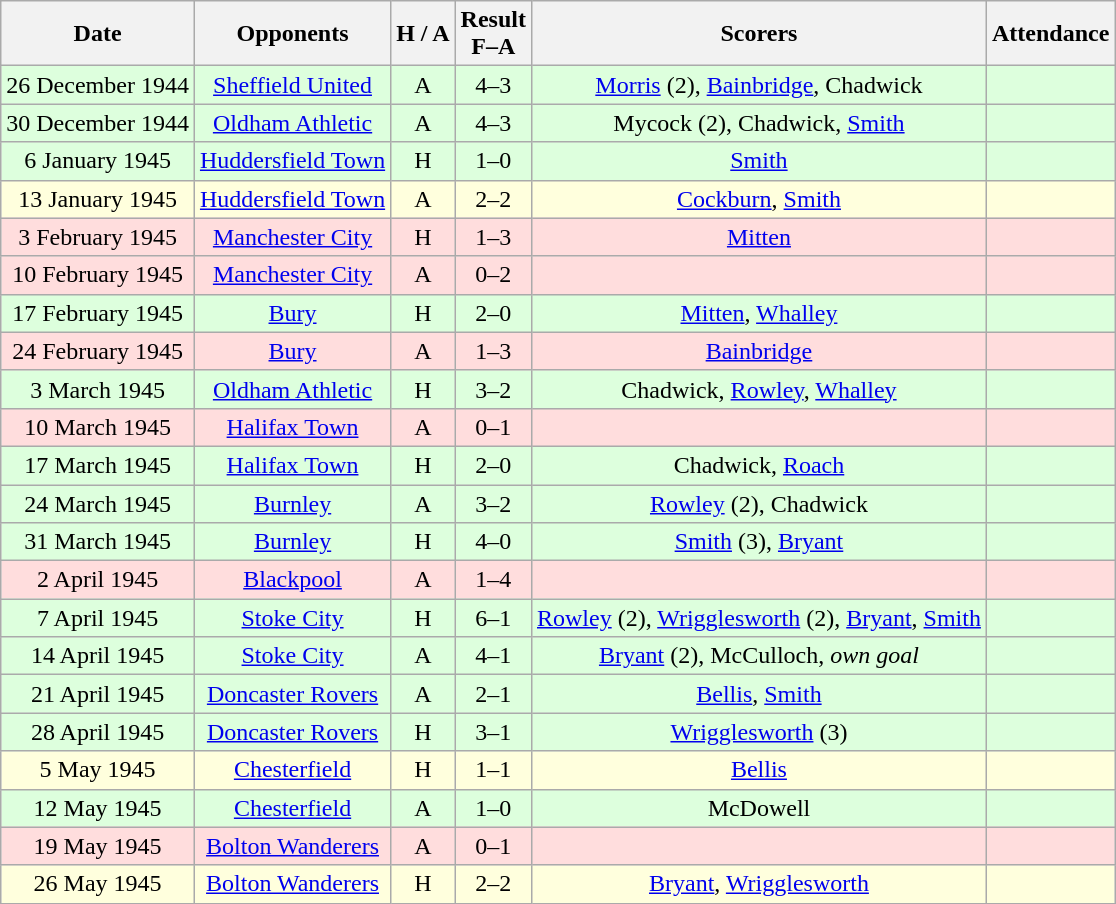<table class="wikitable" style="text-align:center">
<tr>
<th>Date</th>
<th>Opponents</th>
<th>H / A</th>
<th>Result<br>F–A</th>
<th>Scorers</th>
<th>Attendance</th>
</tr>
<tr bgcolor="#ddffdd">
<td>26 December 1944</td>
<td><a href='#'>Sheffield United</a></td>
<td>A</td>
<td>4–3</td>
<td><a href='#'>Morris</a> (2), <a href='#'>Bainbridge</a>, Chadwick</td>
<td></td>
</tr>
<tr bgcolor="#ddffdd">
<td>30 December 1944</td>
<td><a href='#'>Oldham Athletic</a></td>
<td>A</td>
<td>4–3</td>
<td>Mycock (2), Chadwick, <a href='#'>Smith</a></td>
<td></td>
</tr>
<tr bgcolor="#ddffdd">
<td>6 January 1945</td>
<td><a href='#'>Huddersfield Town</a></td>
<td>H</td>
<td>1–0</td>
<td><a href='#'>Smith</a></td>
<td></td>
</tr>
<tr bgcolor="#ffffdd">
<td>13 January 1945</td>
<td><a href='#'>Huddersfield Town</a></td>
<td>A</td>
<td>2–2</td>
<td><a href='#'>Cockburn</a>, <a href='#'>Smith</a></td>
<td></td>
</tr>
<tr bgcolor="#ffdddd">
<td>3 February 1945</td>
<td><a href='#'>Manchester City</a></td>
<td>H</td>
<td>1–3</td>
<td><a href='#'>Mitten</a></td>
<td></td>
</tr>
<tr bgcolor="#ffdddd">
<td>10 February 1945</td>
<td><a href='#'>Manchester City</a></td>
<td>A</td>
<td>0–2</td>
<td></td>
<td></td>
</tr>
<tr bgcolor="#ddffdd">
<td>17 February 1945</td>
<td><a href='#'>Bury</a></td>
<td>H</td>
<td>2–0</td>
<td><a href='#'>Mitten</a>, <a href='#'>Whalley</a></td>
<td></td>
</tr>
<tr bgcolor="#ffdddd">
<td>24 February 1945</td>
<td><a href='#'>Bury</a></td>
<td>A</td>
<td>1–3</td>
<td><a href='#'>Bainbridge</a></td>
<td></td>
</tr>
<tr bgcolor="#ddffdd">
<td>3 March 1945</td>
<td><a href='#'>Oldham Athletic</a></td>
<td>H</td>
<td>3–2</td>
<td>Chadwick, <a href='#'>Rowley</a>, <a href='#'>Whalley</a></td>
<td></td>
</tr>
<tr bgcolor="#ffdddd">
<td>10 March 1945</td>
<td><a href='#'>Halifax Town</a></td>
<td>A</td>
<td>0–1</td>
<td></td>
<td></td>
</tr>
<tr bgcolor="#ddffdd">
<td>17 March 1945</td>
<td><a href='#'>Halifax Town</a></td>
<td>H</td>
<td>2–0</td>
<td>Chadwick, <a href='#'>Roach</a></td>
<td></td>
</tr>
<tr bgcolor="#ddffdd">
<td>24 March 1945</td>
<td><a href='#'>Burnley</a></td>
<td>A</td>
<td>3–2</td>
<td><a href='#'>Rowley</a> (2), Chadwick</td>
<td></td>
</tr>
<tr bgcolor="#ddffdd">
<td>31 March 1945</td>
<td><a href='#'>Burnley</a></td>
<td>H</td>
<td>4–0</td>
<td><a href='#'>Smith</a> (3), <a href='#'>Bryant</a></td>
<td></td>
</tr>
<tr bgcolor="#ffdddd">
<td>2 April 1945</td>
<td><a href='#'>Blackpool</a></td>
<td>A</td>
<td>1–4</td>
<td></td>
<td></td>
</tr>
<tr bgcolor="#ddffdd">
<td>7 April 1945</td>
<td><a href='#'>Stoke City</a></td>
<td>H</td>
<td>6–1</td>
<td><a href='#'>Rowley</a> (2), <a href='#'>Wrigglesworth</a> (2), <a href='#'>Bryant</a>, <a href='#'>Smith</a></td>
<td></td>
</tr>
<tr bgcolor="#ddffdd">
<td>14 April 1945</td>
<td><a href='#'>Stoke City</a></td>
<td>A</td>
<td>4–1</td>
<td><a href='#'>Bryant</a> (2), McCulloch, <em>own goal</em></td>
<td></td>
</tr>
<tr bgcolor="#ddffdd">
<td>21 April 1945</td>
<td><a href='#'>Doncaster Rovers</a></td>
<td>A</td>
<td>2–1</td>
<td><a href='#'>Bellis</a>, <a href='#'>Smith</a></td>
<td></td>
</tr>
<tr bgcolor="#ddffdd">
<td>28 April 1945</td>
<td><a href='#'>Doncaster Rovers</a></td>
<td>H</td>
<td>3–1</td>
<td><a href='#'>Wrigglesworth</a> (3)</td>
<td></td>
</tr>
<tr bgcolor="#ffffdd">
<td>5 May 1945</td>
<td><a href='#'>Chesterfield</a></td>
<td>H</td>
<td>1–1</td>
<td><a href='#'>Bellis</a></td>
<td></td>
</tr>
<tr bgcolor="#ddffdd">
<td>12 May 1945</td>
<td><a href='#'>Chesterfield</a></td>
<td>A</td>
<td>1–0</td>
<td>McDowell</td>
<td></td>
</tr>
<tr bgcolor="#ffdddd">
<td>19 May 1945</td>
<td><a href='#'>Bolton Wanderers</a></td>
<td>A</td>
<td>0–1</td>
<td></td>
<td></td>
</tr>
<tr bgcolor="#ffffdd">
<td>26 May 1945</td>
<td><a href='#'>Bolton Wanderers</a></td>
<td>H</td>
<td>2–2</td>
<td><a href='#'>Bryant</a>, <a href='#'>Wrigglesworth</a></td>
<td></td>
</tr>
</table>
